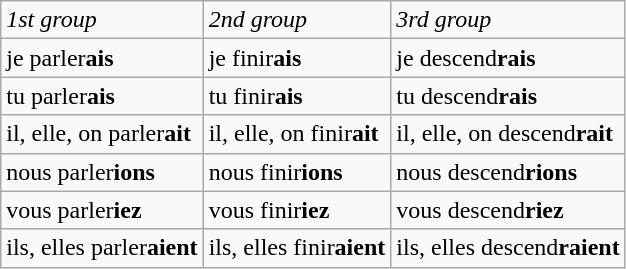<table class=wikitable>
<tr>
<td><em>1st group</em></td>
<td><em>2nd group</em></td>
<td><em>3rd group</em></td>
</tr>
<tr>
<td>je parler<strong>ais</strong></td>
<td>je finir<strong>ais</strong></td>
<td>je descend<strong>rais</strong></td>
</tr>
<tr>
<td>tu parler<strong>ais</strong></td>
<td>tu finir<strong>ais</strong></td>
<td>tu descend<strong>rais</strong></td>
</tr>
<tr>
<td>il, elle, on parler<strong>ait</strong></td>
<td>il, elle, on finir<strong>ait</strong></td>
<td>il, elle, on descend<strong>rait</strong></td>
</tr>
<tr>
<td>nous parler<strong>ions</strong></td>
<td>nous finir<strong>ions</strong></td>
<td>nous descend<strong>rions</strong></td>
</tr>
<tr>
<td>vous parler<strong>iez</strong></td>
<td>vous finir<strong>iez</strong></td>
<td>vous descend<strong>riez</strong></td>
</tr>
<tr>
<td>ils, elles parler<strong>aient</strong></td>
<td>ils, elles finir<strong>aient</strong></td>
<td>ils, elles descend<strong>raient</strong></td>
</tr>
</table>
